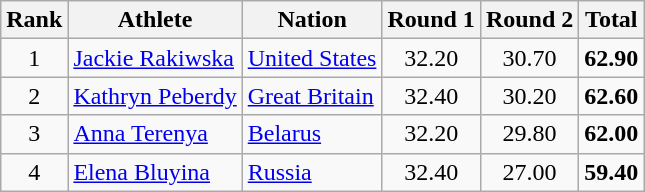<table class="wikitable sortable" style="text-align:center">
<tr>
<th>Rank</th>
<th>Athlete</th>
<th>Nation</th>
<th>Round 1</th>
<th>Round 2</th>
<th>Total</th>
</tr>
<tr>
<td>1</td>
<td align=left><a href='#'>Jackie Rakiwska</a></td>
<td align=left> <a href='#'>United States</a></td>
<td>32.20</td>
<td>30.70</td>
<td><strong>62.90</strong></td>
</tr>
<tr>
<td>2</td>
<td align=left><a href='#'>Kathryn Peberdy</a></td>
<td align=left> <a href='#'>Great Britain</a></td>
<td>32.40</td>
<td>30.20</td>
<td><strong>62.60</strong></td>
</tr>
<tr>
<td>3</td>
<td align=left><a href='#'>Anna Terenya</a></td>
<td align=left> <a href='#'>Belarus</a></td>
<td>32.20</td>
<td>29.80</td>
<td><strong>62.00</strong></td>
</tr>
<tr>
<td>4</td>
<td align=left><a href='#'>Elena Bluyina</a></td>
<td align=left> <a href='#'>Russia</a></td>
<td>32.40</td>
<td>27.00</td>
<td><strong>59.40</strong></td>
</tr>
</table>
